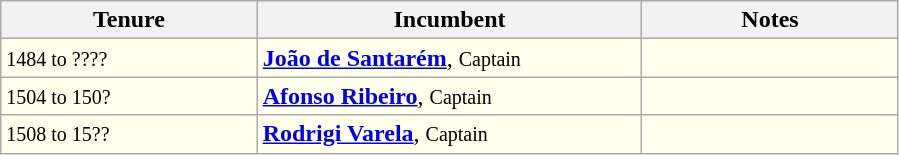<table class="wikitable">
<tr align=left>
<th width="20%">Tenure</th>
<th width="30%">Incumbent</th>
<th width="20%">Notes</th>
</tr>
<tr valign=top bgcolor="#ffffec">
<td><small>1484 to ????</small></td>
<td><strong><a href='#'>João de Santarém</a></strong>, <small>Captain</small></td>
<td></td>
</tr>
<tr valign=top bgcolor="#ffffec">
<td><small>1504 to 150?</small></td>
<td><strong><a href='#'>Afonso Ribeiro</a></strong>, <small>Captain</small></td>
<td></td>
</tr>
<tr valign=top bgcolor="#ffffec">
<td><small>1508 to 15??</small></td>
<td><strong><a href='#'>Rodrigi Varela</a></strong>, <small>Captain</small></td>
<td></td>
</tr>
</table>
